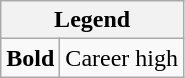<table class="wikitable mw-collapsible mw-collapsed">
<tr>
<th colspan="3">Legend</th>
</tr>
<tr>
<td><strong>Bold</strong></td>
<td>Career high</td>
</tr>
</table>
